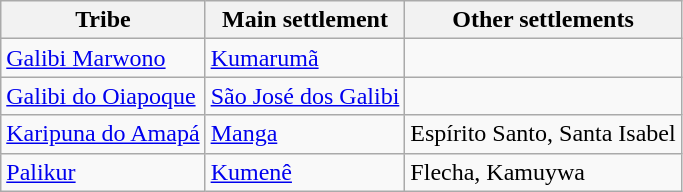<table class="wikitable">
<tr>
<th>Tribe</th>
<th>Main settlement</th>
<th>Other settlements</th>
</tr>
<tr>
<td><a href='#'>Galibi Marwono</a></td>
<td><a href='#'>Kumarumã</a></td>
<td></td>
</tr>
<tr>
<td><a href='#'>Galibi do Oiapoque</a></td>
<td><a href='#'>São José dos Galibi</a></td>
<td></td>
</tr>
<tr>
<td><a href='#'>Karipuna do Amapá</a></td>
<td><a href='#'>Manga</a></td>
<td>Espírito Santo, Santa Isabel</td>
</tr>
<tr>
<td><a href='#'>Palikur</a></td>
<td><a href='#'>Kumenê</a></td>
<td>Flecha, Kamuywa</td>
</tr>
</table>
